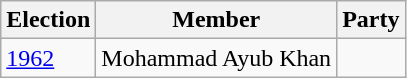<table class="wikitable sortable">
<tr>
<th>Election</th>
<th>Member</th>
<th colspan=2>Party</th>
</tr>
<tr>
<td><a href='#'>1962</a></td>
<td>Mohammad Ayub Khan</td>
<td></td>
</tr>
</table>
